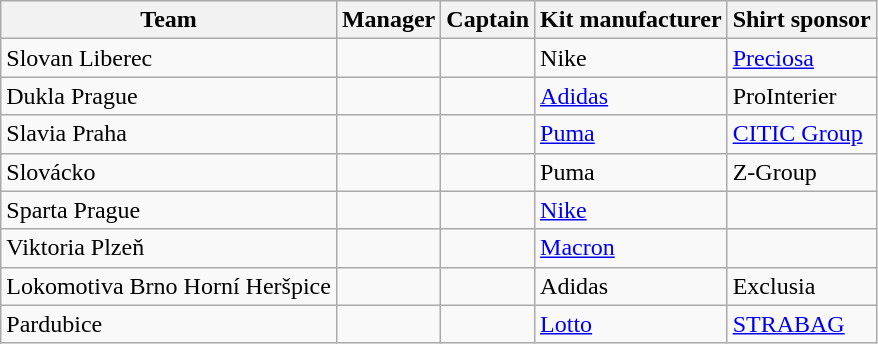<table class="wikitable sortable" style="text-align: left;">
<tr>
<th>Team</th>
<th>Manager</th>
<th>Captain</th>
<th>Kit manufacturer</th>
<th>Shirt sponsor</th>
</tr>
<tr>
<td>Slovan Liberec</td>
<td> </td>
<td> </td>
<td>Nike</td>
<td><a href='#'>Preciosa</a></td>
</tr>
<tr>
<td>Dukla Prague</td>
<td> </td>
<td> </td>
<td><a href='#'>Adidas</a></td>
<td>ProInterier</td>
</tr>
<tr>
<td>Slavia Praha</td>
<td> </td>
<td> </td>
<td><a href='#'>Puma</a></td>
<td><a href='#'>CITIC Group</a></td>
</tr>
<tr>
<td>Slovácko</td>
<td> </td>
<td> </td>
<td>Puma</td>
<td>Z-Group</td>
</tr>
<tr>
<td>Sparta Prague</td>
<td> </td>
<td> </td>
<td><a href='#'>Nike</a></td>
<td></td>
</tr>
<tr>
<td>Viktoria Plzeň</td>
<td> </td>
<td> </td>
<td><a href='#'>Macron</a></td>
<td></td>
</tr>
<tr>
<td>Lokomotiva Brno Horní Heršpice</td>
<td> </td>
<td> </td>
<td>Adidas</td>
<td>Exclusia</td>
</tr>
<tr>
<td>Pardubice</td>
<td> </td>
<td> </td>
<td><a href='#'>Lotto</a></td>
<td><a href='#'>STRABAG</a></td>
</tr>
</table>
